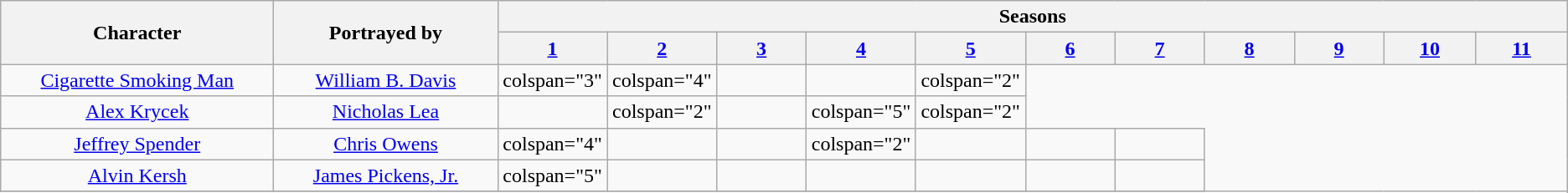<table class="wikitable" style="text-align:center;">
<tr>
<th rowspan="2" style="width:250px;">Character</th>
<th rowspan="2" style="width:200px;">Portrayed by</th>
<th colspan="11">Seasons</th>
</tr>
<tr>
<th style="width:80px;"><a href='#'>1</a></th>
<th style="width:80px;"><a href='#'>2</a></th>
<th style="width:80px;"><a href='#'>3</a></th>
<th style="width:80px;"><a href='#'>4</a></th>
<th style="width:80px;"><a href='#'>5</a></th>
<th style="width:80px;"><a href='#'>6</a></th>
<th style="width:80px;"><a href='#'>7</a></th>
<th style="width:80px;"><a href='#'>8</a></th>
<th style="width:80px;"><a href='#'>9</a></th>
<th style="width:80px;"><a href='#'>10</a></th>
<th style="width:80px;"><a href='#'>11</a></th>
</tr>
<tr>
<td><a href='#'>Cigarette Smoking Man</a></td>
<td><a href='#'>William B. Davis</a></td>
<td>colspan="3" </td>
<td>colspan="4" </td>
<td></td>
<td></td>
<td>colspan="2" </td>
</tr>
<tr>
<td><a href='#'>Alex Krycek</a></td>
<td><a href='#'>Nicholas Lea</a></td>
<td></td>
<td>colspan="2" </td>
<td></td>
<td>colspan="5" </td>
<td>colspan="2" </td>
</tr>
<tr>
<td><a href='#'>Jeffrey Spender</a></td>
<td><a href='#'>Chris Owens</a></td>
<td>colspan="4" </td>
<td></td>
<td></td>
<td>colspan="2" </td>
<td></td>
<td></td>
<td></td>
</tr>
<tr>
<td><a href='#'>Alvin Kersh</a></td>
<td><a href='#'>James Pickens, Jr.</a></td>
<td>colspan="5" </td>
<td></td>
<td></td>
<td></td>
<td></td>
<td></td>
<td></td>
</tr>
<tr>
</tr>
</table>
